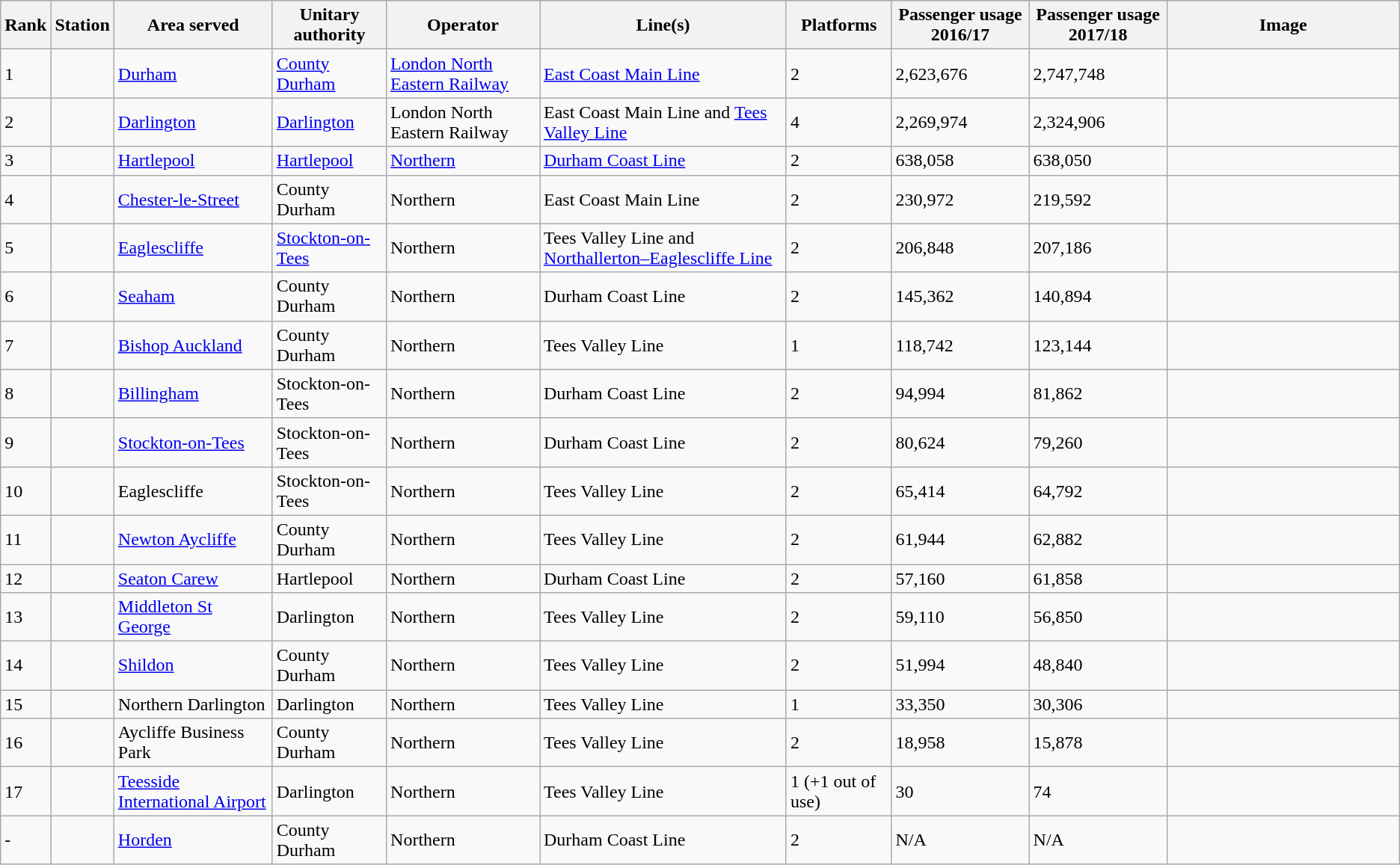<table class="wikitable sortable">
<tr style="background:#efefef;">
<th>Rank</th>
<th>Station</th>
<th>Area served</th>
<th>Unitary authority</th>
<th>Operator</th>
<th>Line(s)</th>
<th>Platforms</th>
<th>Passenger usage 2016/17</th>
<th>Passenger usage 2017/18</th>
<th style="width:200px;">Image</th>
</tr>
<tr>
<td>1</td>
<td></td>
<td><a href='#'>Durham</a></td>
<td><a href='#'>County Durham</a></td>
<td><a href='#'>London North Eastern Railway</a></td>
<td><a href='#'>East Coast Main Line</a></td>
<td>2</td>
<td>2,623,676</td>
<td>2,747,748</td>
<td></td>
</tr>
<tr>
<td>2</td>
<td></td>
<td><a href='#'>Darlington</a></td>
<td><a href='#'>Darlington</a></td>
<td>London North Eastern Railway</td>
<td>East Coast Main Line and <a href='#'>Tees Valley Line</a></td>
<td>4</td>
<td>2,269,974</td>
<td>2,324,906</td>
<td></td>
</tr>
<tr>
<td>3</td>
<td></td>
<td><a href='#'>Hartlepool</a></td>
<td><a href='#'>Hartlepool</a></td>
<td><a href='#'>Northern</a></td>
<td><a href='#'>Durham Coast Line</a></td>
<td>2</td>
<td>638,058</td>
<td>638,050</td>
<td></td>
</tr>
<tr>
<td>4</td>
<td></td>
<td><a href='#'>Chester-le-Street</a></td>
<td>County Durham</td>
<td>Northern</td>
<td>East Coast Main Line</td>
<td>2</td>
<td>230,972</td>
<td>219,592</td>
<td></td>
</tr>
<tr>
<td>5</td>
<td></td>
<td><a href='#'>Eaglescliffe</a></td>
<td><a href='#'>Stockton-on-Tees</a></td>
<td>Northern</td>
<td>Tees Valley Line and <a href='#'>Northallerton–Eaglescliffe Line</a></td>
<td>2</td>
<td>206,848</td>
<td>207,186</td>
<td></td>
</tr>
<tr>
<td>6</td>
<td></td>
<td><a href='#'>Seaham</a></td>
<td>County Durham</td>
<td>Northern</td>
<td>Durham Coast Line</td>
<td>2</td>
<td>145,362</td>
<td>140,894</td>
<td></td>
</tr>
<tr>
<td>7</td>
<td></td>
<td><a href='#'>Bishop Auckland</a></td>
<td>County Durham</td>
<td>Northern</td>
<td>Tees Valley Line</td>
<td>1</td>
<td>118,742</td>
<td>123,144</td>
<td></td>
</tr>
<tr>
<td>8</td>
<td></td>
<td><a href='#'>Billingham</a></td>
<td>Stockton-on-Tees</td>
<td>Northern</td>
<td>Durham Coast Line</td>
<td>2</td>
<td>94,994</td>
<td>81,862</td>
<td></td>
</tr>
<tr>
<td>9</td>
<td></td>
<td><a href='#'>Stockton-on-Tees</a></td>
<td>Stockton-on-Tees</td>
<td>Northern</td>
<td>Durham Coast Line</td>
<td>2</td>
<td>80,624</td>
<td>79,260</td>
<td></td>
</tr>
<tr>
<td>10</td>
<td></td>
<td>Eaglescliffe</td>
<td>Stockton-on-Tees</td>
<td>Northern</td>
<td>Tees Valley Line</td>
<td>2</td>
<td>65,414</td>
<td>64,792</td>
<td></td>
</tr>
<tr>
<td>11</td>
<td></td>
<td><a href='#'>Newton Aycliffe</a></td>
<td>County Durham</td>
<td>Northern</td>
<td>Tees Valley Line</td>
<td>2</td>
<td>61,944</td>
<td>62,882</td>
<td></td>
</tr>
<tr>
<td>12</td>
<td></td>
<td><a href='#'>Seaton Carew</a></td>
<td>Hartlepool</td>
<td>Northern</td>
<td>Durham Coast Line</td>
<td>2</td>
<td>57,160</td>
<td>61,858</td>
<td></td>
</tr>
<tr>
<td>13</td>
<td></td>
<td><a href='#'>Middleton St George</a></td>
<td>Darlington</td>
<td>Northern</td>
<td>Tees Valley Line</td>
<td>2</td>
<td>59,110</td>
<td>56,850</td>
<td></td>
</tr>
<tr>
<td>14</td>
<td></td>
<td><a href='#'>Shildon</a></td>
<td>County Durham</td>
<td>Northern</td>
<td>Tees Valley Line</td>
<td>2</td>
<td>51,994</td>
<td>48,840</td>
<td></td>
</tr>
<tr>
<td>15</td>
<td></td>
<td>Northern Darlington</td>
<td>Darlington</td>
<td>Northern</td>
<td>Tees Valley Line</td>
<td>1</td>
<td>33,350</td>
<td>30,306</td>
<td></td>
</tr>
<tr>
<td>16</td>
<td></td>
<td>Aycliffe Business Park</td>
<td>County Durham</td>
<td>Northern</td>
<td>Tees Valley Line</td>
<td>2</td>
<td>18,958</td>
<td>15,878</td>
<td></td>
</tr>
<tr>
<td>17</td>
<td></td>
<td><a href='#'>Teesside International Airport</a></td>
<td>Darlington</td>
<td>Northern</td>
<td>Tees Valley Line</td>
<td>1 (+1 out of use)</td>
<td>30</td>
<td>74</td>
<td></td>
</tr>
<tr>
<td>-</td>
<td></td>
<td><a href='#'>Horden</a></td>
<td>County Durham</td>
<td>Northern</td>
<td>Durham Coast Line</td>
<td>2</td>
<td>N/A</td>
<td>N/A</td>
<td></td>
</tr>
</table>
